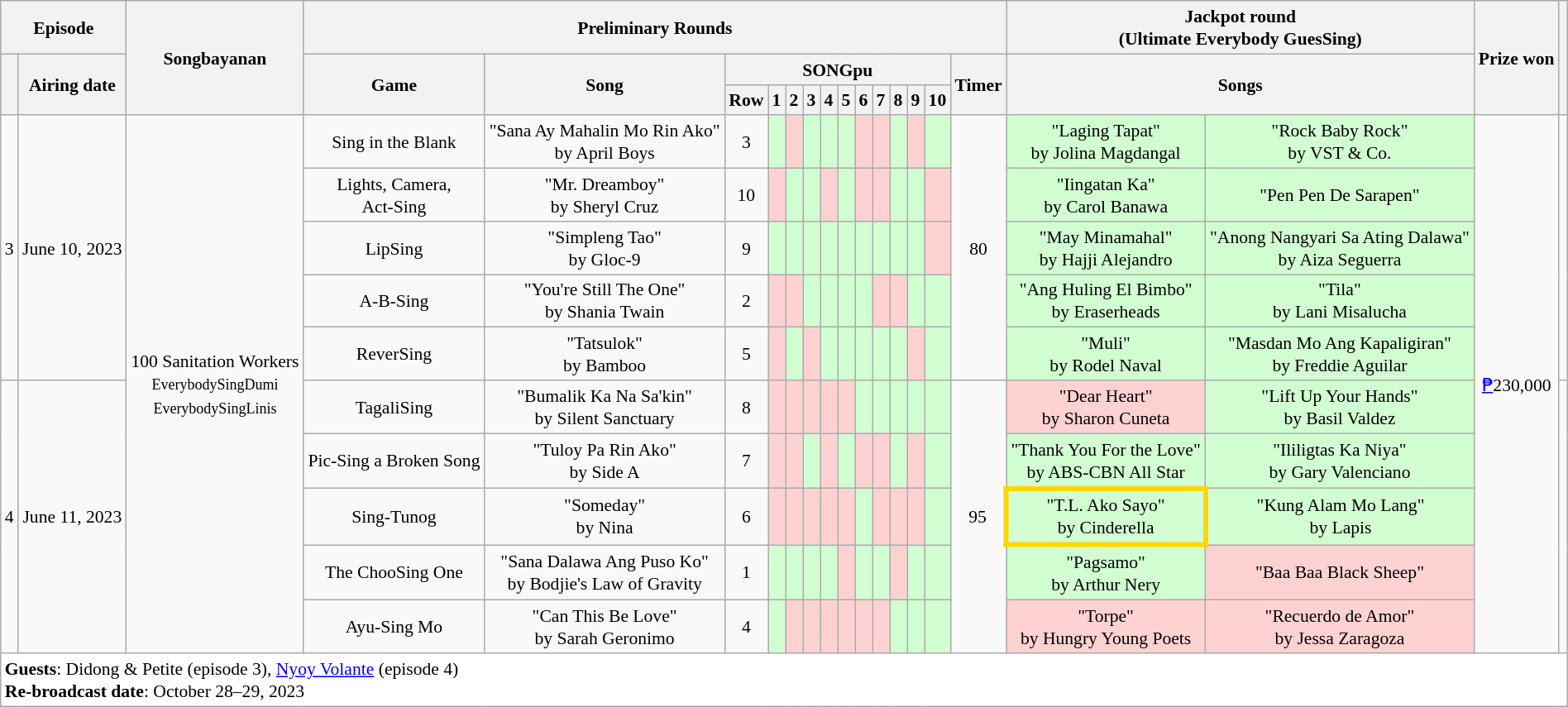<table class="wikitable" style="text-align:center; font-size:90%; line-height:18px;" width="100%">
<tr>
<th colspan="2">Episode</th>
<th rowspan="3">Songbayanan</th>
<th colspan="14">Preliminary Rounds</th>
<th colspan="2">Jackpot round<br><strong>(Ultimate Everybody GuesSing)</strong></th>
<th rowspan="3">Prize won</th>
<th rowspan="3"></th>
</tr>
<tr>
<th rowspan="2"></th>
<th rowspan="2">Airing date</th>
<th rowspan="2">Game</th>
<th rowspan="2">Song</th>
<th colspan="11">SONGpu</th>
<th rowspan="2">Timer</th>
<th colspan="2" rowspan="2">Songs</th>
</tr>
<tr>
<th>Row</th>
<th>1</th>
<th>2</th>
<th>3</th>
<th>4</th>
<th>5</th>
<th>6</th>
<th>7</th>
<th>8</th>
<th>9</th>
<th>10</th>
</tr>
<tr>
<td rowspan="5">3</td>
<td rowspan="5">June 10, 2023</td>
<td rowspan="10">100 Sanitation Workers<br><small>EverybodySingDumi<br>EverybodySingLinis</small></td>
<td>Sing in the Blank</td>
<td>"Sana Ay Mahalin Mo Rin Ako"<br>by April Boys</td>
<td>3</td>
<td style="background:#D2FFD2"></td>
<td style="background:#FFD2D2"></td>
<td style="background:#D2FFD2"></td>
<td style="background:#D2FFD2"></td>
<td style="background:#D2FFD2"></td>
<td style="background:#FFD2D2"></td>
<td style="background:#FFD2D2"></td>
<td style="background:#D2FFD2"></td>
<td style="background:#FFD2D2"></td>
<td style="background:#D2FFD2"></td>
<td rowspan="5">80 </td>
<td style="background:#D2FFD2">"Laging Tapat"<br>by Jolina Magdangal</td>
<td style="background:#D2FFD2">"Rock Baby Rock"<br>by VST & Co.</td>
<td rowspan="10"><a href='#'>₱</a>230,000</td>
<td rowspan="5"><br></td>
</tr>
<tr>
<td>Lights, Camera,<br>Act-Sing</td>
<td>"Mr. Dreamboy"<br>by Sheryl Cruz</td>
<td>10</td>
<td style="background:#FFD2D2"></td>
<td style="background:#D2FFD2"></td>
<td style="background:#D2FFD2"></td>
<td style="background:#FFD2D2"></td>
<td style="background:#D2FFD2"></td>
<td style="background:#FFD2D2"></td>
<td style="background:#FFD2D2"></td>
<td style="background:#D2FFD2"></td>
<td style="background:#D2FFD2"></td>
<td style="background:#FFD2D2"></td>
<td style="background:#D2FFD2">"Iingatan Ka"<br>by Carol Banawa</td>
<td style="background:#D2FFD2">"Pen Pen De Sarapen"</td>
</tr>
<tr>
<td>LipSing</td>
<td>"Simpleng Tao"<br>by Gloc-9</td>
<td>9</td>
<td style="background:#D2FFD2"></td>
<td style="background:#D2FFD2"></td>
<td style="background:#D2FFD2"></td>
<td style="background:#D2FFD2"></td>
<td style="background:#D2FFD2"></td>
<td style="background:#D2FFD2"></td>
<td style="background:#D2FFD2"></td>
<td style="background:#D2FFD2"></td>
<td style="background:#D2FFD2"></td>
<td style="background:#FFD2D2"></td>
<td style="background:#D2FFD2">"May Minamahal"<br>by Hajji Alejandro</td>
<td style="background:#D2FFD2">"Anong Nangyari Sa Ating Dalawa"<br>by Aiza Seguerra</td>
</tr>
<tr>
<td>A-B-Sing</td>
<td>"You're Still The One"<br>by Shania Twain</td>
<td>2</td>
<td style="background:#FFD2D2"></td>
<td style="background:#FFD2D2"></td>
<td style="background:#D2FFD2"></td>
<td style="background:#D2FFD2"></td>
<td style="background:#D2FFD2"></td>
<td style="background:#D2FFD2"></td>
<td style="background:#FFD2D2"></td>
<td style="background:#FFD2D2"></td>
<td style="background:#D2FFD2"></td>
<td style="background:#D2FFD2"></td>
<td style="background:#D2FFD2">"Ang Huling El Bimbo"<br>by Eraserheads</td>
<td style="background:#D2FFD2">"Tila"<br>by Lani Misalucha</td>
</tr>
<tr>
<td>ReverSing</td>
<td>"Tatsulok"<br>by Bamboo</td>
<td>5</td>
<td style="background:#FFD2D2"></td>
<td style="background:#D2FFD2"></td>
<td style="background:#FFD2D2"></td>
<td style="background:#D2FFD2"></td>
<td style="background:#D2FFD2"></td>
<td style="background:#D2FFD2"></td>
<td style="background:#D2FFD2"></td>
<td style="background:#D2FFD2"></td>
<td style="background:#FFD2D2"></td>
<td style="background:#D2FFD2"></td>
<td style="background:#D2FFD2">"Muli"<br>by Rodel Naval</td>
<td style="background:#D2FFD2">"Masdan Mo Ang Kapaligiran"<br>by Freddie Aguilar</td>
</tr>
<tr>
<td rowspan="5">4</td>
<td rowspan="5">June 11, 2023</td>
<td>TagaliSing</td>
<td>"Bumalik Ka Na Sa'kin"<br>by Silent Sanctuary</td>
<td>8</td>
<td style="background:#FFD2D2"></td>
<td style="background:#FFD2D2"></td>
<td style="background:#FFD2D2"></td>
<td style="background:#FFD2D2"></td>
<td style="background:#FFD2D2"></td>
<td style="background:#D2FFD2"></td>
<td style="background:#D2FFD2"></td>
<td style="background:#D2FFD2"></td>
<td style="background:#D2FFD2"></td>
<td style="background:#D2FFD2"></td>
<td rowspan="5">95 </td>
<td style="background:#FFD2D2">"Dear Heart"<br>by Sharon Cuneta</td>
<td style="background:#D2FFD2">"Lift Up Your Hands"<br>by Basil Valdez</td>
<td rowspan="5"><br></td>
</tr>
<tr>
<td>Pic-Sing a Broken Song</td>
<td>"Tuloy Pa Rin Ako"<br>by Side A</td>
<td>7</td>
<td style="background:#FFD2D2"></td>
<td style="background:#FFD2D2"></td>
<td style="background:#D2FFD2"></td>
<td style="background:#FFD2D2"></td>
<td style="background:#D2FFD2"></td>
<td style="background:#FFD2D2"></td>
<td style="background:#FFD2D2"></td>
<td style="background:#D2FFD2"></td>
<td style="background:#FFD2D2"></td>
<td style="background:#D2FFD2"></td>
<td style="background:#D2FFD2">"Thank You For the Love"<br>by ABS-CBN All Star</td>
<td style="background:#D2FFD2">"Ililigtas Ka Niya"<br>by Gary Valenciano</td>
</tr>
<tr>
<td>Sing-Tunog</td>
<td>"Someday"<br>by Nina</td>
<td>6</td>
<td style="background:#FFD2D2"></td>
<td style="background:#FFD2D2"></td>
<td style="background:#FFD2D2"></td>
<td style="background:#FFD2D2"></td>
<td style="background:#FFD2D2"></td>
<td style="background:#D2FFD2"></td>
<td style="background:#FFD2D2"></td>
<td style="background:#FFD2D2"></td>
<td style="background:#FFD2D2"></td>
<td style="background:#D2FFD2"></td>
<td style="background: #D2FFD2; border:solid 4px #FFD700;">"T.L. Ako Sayo"<br>by Cinderella</td>
<td style="background:#D2FFD2">"Kung Alam Mo Lang"<br>by Lapis</td>
</tr>
<tr>
<td>The ChooSing One</td>
<td>"Sana Dalawa Ang Puso Ko"<br>by Bodjie's Law of Gravity</td>
<td>1</td>
<td style="background:#D2FFD2"></td>
<td style="background:#D2FFD2"></td>
<td style="background:#D2FFD2"></td>
<td style="background:#D2FFD2"></td>
<td style="background:#FFD2D2"></td>
<td style="background:#D2FFD2"></td>
<td style="background:#D2FFD2"></td>
<td style="background:#FFD2D2"></td>
<td style="background:#D2FFD2"></td>
<td style="background:#D2FFD2"></td>
<td style="background:#D2FFD2">"Pagsamo"<br>by Arthur Nery</td>
<td style="background:#FFD2D2">"Baa Baa Black Sheep"</td>
</tr>
<tr>
<td>Ayu-Sing Mo</td>
<td>"Can This Be Love"<br>by Sarah Geronimo</td>
<td>4</td>
<td style="background:#D2FFD2"></td>
<td style="background:#FFD2D2"></td>
<td style="background:#FFD2D2"></td>
<td style="background:#FFD2D2"></td>
<td style="background:#FFD2D2"></td>
<td style="background:#FFD2D2"></td>
<td style="background:#FFD2D2"></td>
<td style="background:#D2FFD2"></td>
<td style="background:#D2FFD2"></td>
<td style="background:#D2FFD2"></td>
<td style="background:#FFD2D2">"Torpe"<br>by Hungry Young Poets</td>
<td style="background:#FFD2D2">"Recuerdo de Amor"<br>by Jessa Zaragoza</td>
</tr>
<tr>
<td colspan="21" style="background:white;" align="left"><strong>Guests</strong>: Didong & Petite (episode 3), <a href='#'>Nyoy Volante</a> (episode 4)<br><strong>Re-broadcast date</strong>: October 28–29, 2023</td>
</tr>
</table>
